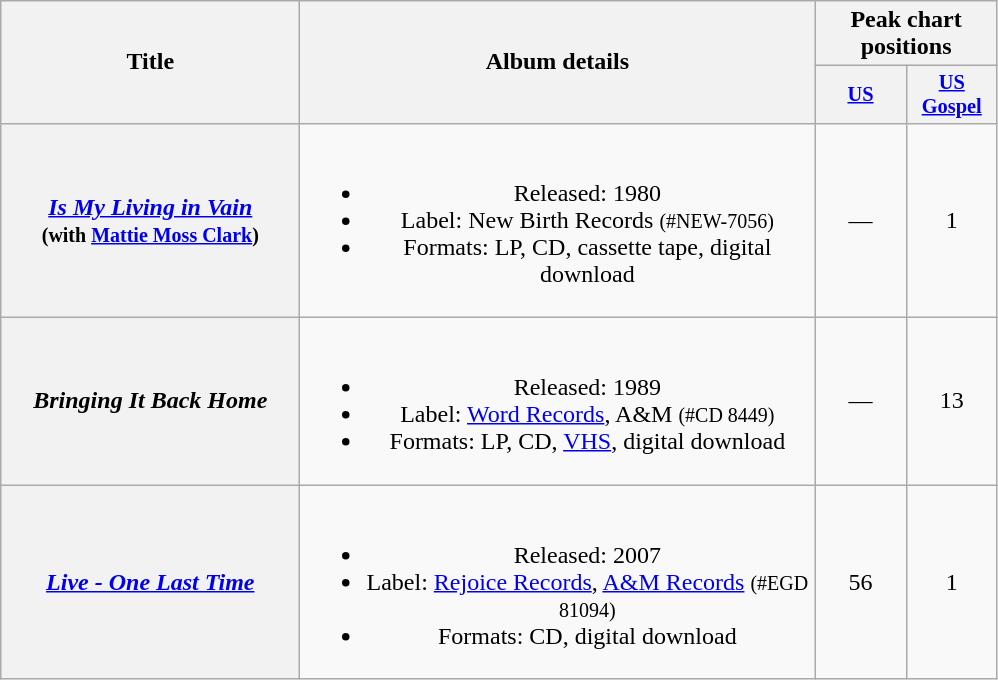<table class="wikitable plainrowheaders" style="text-align:center;" border="1">
<tr>
<th scope="col" rowspan="2" style="width:12em;">Title</th>
<th scope="col" rowspan="2" style="width:21em;">Album details</th>
<th scope="col" colspan="2">Peak chart positions</th>
</tr>
<tr>
<th scope="col" style="width:4em;font-size:85%;"><a href='#'>US</a><br></th>
<th scope="col" style="width:4em;font-size:85%;"><a href='#'>US<br>Gospel</a><br></th>
</tr>
<tr>
<th scope="row"><em><a href='#'>Is My Living in Vain</a></em><br><small>(with <a href='#'>Mattie Moss Clark</a>)</small></th>
<td><br><ul><li>Released: 1980</li><li>Label: New Birth Records <small>(#NEW-7056)</small></li><li>Formats: LP, CD, cassette tape, digital download</li></ul></td>
<td>—</td>
<td>1<br></td>
</tr>
<tr>
<th scope="row"><em>Bringing It Back Home</em></th>
<td><br><ul><li>Released: 1989</li><li>Label: <a href='#'>Word Records</a>, A&M <small>(#CD 8449)</small></li><li>Formats: LP, CD, <a href='#'>VHS</a>, digital download</li></ul></td>
<td>—</td>
<td>13</td>
</tr>
<tr>
<th scope="row"><em><a href='#'>Live - One Last Time</a></em></th>
<td><br><ul><li>Released: 2007</li><li>Label: <a href='#'>Rejoice Records</a>, <a href='#'>A&M Records</a> <small>(#EGD 81094)</small></li><li>Formats: CD, digital download</li></ul></td>
<td>56</td>
<td>1</td>
</tr>
</table>
